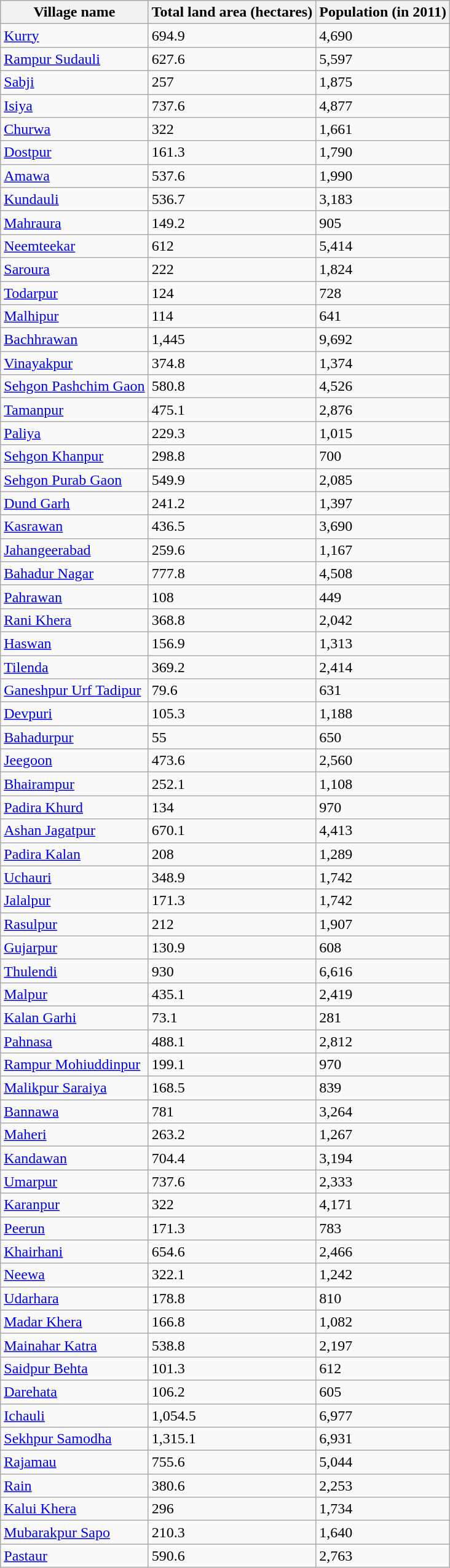<table class="wikitable sortable">
<tr>
<th>Village name</th>
<th>Total land area (hectares)</th>
<th>Population (in 2011)</th>
</tr>
<tr>
<td><a href='#'>Kurry</a></td>
<td>694.9</td>
<td>4,690</td>
</tr>
<tr>
<td><a href='#'>Rampur Sudauli</a></td>
<td>627.6</td>
<td>5,597</td>
</tr>
<tr>
<td><a href='#'>Sabji</a></td>
<td>257</td>
<td>1,875</td>
</tr>
<tr>
<td><a href='#'>Isiya</a></td>
<td>737.6</td>
<td>4,877</td>
</tr>
<tr>
<td><a href='#'>Churwa</a></td>
<td>322</td>
<td>1,661</td>
</tr>
<tr>
<td><a href='#'>Dostpur</a></td>
<td>161.3</td>
<td>1,790</td>
</tr>
<tr>
<td><a href='#'>Amawa</a></td>
<td>537.6</td>
<td>1,990</td>
</tr>
<tr>
<td><a href='#'>Kundauli</a></td>
<td>536.7</td>
<td>3,183</td>
</tr>
<tr>
<td><a href='#'>Mahraura</a></td>
<td>149.2</td>
<td>905</td>
</tr>
<tr>
<td><a href='#'>Neemteekar</a></td>
<td>612</td>
<td>5,414</td>
</tr>
<tr>
<td><a href='#'>Saroura</a></td>
<td>222</td>
<td>1,824</td>
</tr>
<tr>
<td><a href='#'>Todarpur</a></td>
<td>124</td>
<td>728</td>
</tr>
<tr>
<td><a href='#'>Malhipur</a></td>
<td>114</td>
<td>641</td>
</tr>
<tr>
<td><a href='#'>Bachhrawan</a></td>
<td>1,445</td>
<td>9,692</td>
</tr>
<tr>
<td><a href='#'>Vinayakpur</a></td>
<td>374.8</td>
<td>1,374</td>
</tr>
<tr>
<td><a href='#'>Sehgon Pashchim Gaon</a></td>
<td>580.8</td>
<td>4,526</td>
</tr>
<tr>
<td><a href='#'>Tamanpur</a></td>
<td>475.1</td>
<td>2,876</td>
</tr>
<tr>
<td><a href='#'>Paliya</a></td>
<td>229.3</td>
<td>1,015</td>
</tr>
<tr>
<td><a href='#'>Sehgon Khanpur</a></td>
<td>298.8</td>
<td>700</td>
</tr>
<tr>
<td><a href='#'>Sehgon Purab Gaon</a></td>
<td>549.9</td>
<td>2,085</td>
</tr>
<tr>
<td><a href='#'>Dund Garh</a></td>
<td>241.2</td>
<td>1,397</td>
</tr>
<tr>
<td><a href='#'>Kasrawan</a></td>
<td>436.5</td>
<td>3,690</td>
</tr>
<tr>
<td><a href='#'>Jahangeerabad</a></td>
<td>259.6</td>
<td>1,167</td>
</tr>
<tr>
<td><a href='#'>Bahadur Nagar</a></td>
<td>777.8</td>
<td>4,508</td>
</tr>
<tr>
<td><a href='#'>Pahrawan</a></td>
<td>108</td>
<td>449</td>
</tr>
<tr>
<td><a href='#'>Rani Khera</a></td>
<td>368.8</td>
<td>2,042</td>
</tr>
<tr>
<td><a href='#'>Haswan</a></td>
<td>156.9</td>
<td>1,313</td>
</tr>
<tr>
<td><a href='#'>Tilenda</a></td>
<td>369.2</td>
<td>2,414</td>
</tr>
<tr>
<td><a href='#'>Ganeshpur Urf Tadipur</a></td>
<td>79.6</td>
<td>631</td>
</tr>
<tr>
<td><a href='#'>Devpuri</a></td>
<td>105.3</td>
<td>1,188</td>
</tr>
<tr>
<td><a href='#'>Bahadurpur</a></td>
<td>55</td>
<td>650</td>
</tr>
<tr>
<td><a href='#'>Jeegoon</a></td>
<td>473.6</td>
<td>2,560</td>
</tr>
<tr>
<td><a href='#'>Bhairampur</a></td>
<td>252.1</td>
<td>1,108</td>
</tr>
<tr>
<td><a href='#'>Padira Khurd</a></td>
<td>134</td>
<td>970</td>
</tr>
<tr>
<td><a href='#'>Ashan Jagatpur</a></td>
<td>670.1</td>
<td>4,413</td>
</tr>
<tr>
<td><a href='#'>Padira Kalan</a></td>
<td>208</td>
<td>1,289</td>
</tr>
<tr>
<td><a href='#'>Uchauri</a></td>
<td>348.9</td>
<td>1,742</td>
</tr>
<tr>
<td><a href='#'>Jalalpur</a></td>
<td>171.3</td>
<td>1,742</td>
</tr>
<tr>
<td><a href='#'>Rasulpur</a></td>
<td>212</td>
<td>1,907</td>
</tr>
<tr>
<td><a href='#'>Gujarpur</a></td>
<td>130.9</td>
<td>608</td>
</tr>
<tr>
<td><a href='#'>Thulendi</a></td>
<td>930</td>
<td>6,616</td>
</tr>
<tr>
<td><a href='#'>Malpur</a></td>
<td>435.1</td>
<td>2,419</td>
</tr>
<tr>
<td><a href='#'>Kalan Garhi</a></td>
<td>73.1</td>
<td>281</td>
</tr>
<tr>
<td><a href='#'>Pahnasa</a></td>
<td>488.1</td>
<td>2,812</td>
</tr>
<tr>
<td><a href='#'>Rampur Mohiuddinpur</a></td>
<td>199.1</td>
<td>970</td>
</tr>
<tr>
<td><a href='#'>Malikpur Saraiya</a></td>
<td>168.5</td>
<td>839</td>
</tr>
<tr>
<td><a href='#'>Bannawa</a></td>
<td>781</td>
<td>3,264</td>
</tr>
<tr>
<td><a href='#'>Maheri</a></td>
<td>263.2</td>
<td>1,267</td>
</tr>
<tr>
<td><a href='#'>Kandawan</a></td>
<td>704.4</td>
<td>3,194</td>
</tr>
<tr>
<td><a href='#'>Umarpur</a></td>
<td>737.6</td>
<td>2,333</td>
</tr>
<tr>
<td><a href='#'>Karanpur</a></td>
<td>322</td>
<td>4,171</td>
</tr>
<tr>
<td><a href='#'>Peerun</a></td>
<td>171.3</td>
<td>783</td>
</tr>
<tr>
<td><a href='#'>Khairhani</a></td>
<td>654.6</td>
<td>2,466</td>
</tr>
<tr>
<td><a href='#'>Neewa</a></td>
<td>322.1</td>
<td>1,242</td>
</tr>
<tr>
<td><a href='#'>Udarhara</a></td>
<td>178.8</td>
<td>810</td>
</tr>
<tr>
<td><a href='#'>Madar Khera</a></td>
<td>166.8</td>
<td>1,082</td>
</tr>
<tr>
<td><a href='#'>Mainahar Katra</a></td>
<td>538.8</td>
<td>2,197</td>
</tr>
<tr>
<td><a href='#'>Saidpur Behta</a></td>
<td>101.3</td>
<td>612</td>
</tr>
<tr>
<td><a href='#'>Darehata</a></td>
<td>106.2</td>
<td>605</td>
</tr>
<tr>
<td><a href='#'>Ichauli</a></td>
<td>1,054.5</td>
<td>6,977</td>
</tr>
<tr>
<td><a href='#'>Sekhpur Samodha</a></td>
<td>1,315.1</td>
<td>6,931</td>
</tr>
<tr>
<td><a href='#'>Rajamau</a></td>
<td>755.6</td>
<td>5,044</td>
</tr>
<tr>
<td><a href='#'>Rain</a></td>
<td>380.6</td>
<td>2,253</td>
</tr>
<tr>
<td><a href='#'>Kalui Khera</a></td>
<td>296</td>
<td>1,734</td>
</tr>
<tr>
<td><a href='#'>Mubarakpur Sapo</a></td>
<td>210.3</td>
<td>1,640</td>
</tr>
<tr>
<td><a href='#'>Pastaur</a></td>
<td>590.6</td>
<td>2,763</td>
</tr>
</table>
